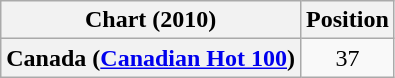<table class="wikitable plainrowheaders" style="text-align:center;">
<tr>
<th>Chart (2010)</th>
<th>Position</th>
</tr>
<tr>
<th scope="row">Canada (<a href='#'>Canadian Hot 100</a>)</th>
<td>37</td>
</tr>
</table>
